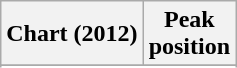<table class="wikitable sortable plainrowheaders">
<tr>
<th>Chart (2012)</th>
<th>Peak<br>position</th>
</tr>
<tr>
</tr>
<tr>
</tr>
<tr>
</tr>
<tr>
</tr>
<tr>
</tr>
<tr>
</tr>
<tr>
</tr>
<tr>
</tr>
<tr>
</tr>
<tr>
</tr>
<tr>
</tr>
<tr>
</tr>
</table>
